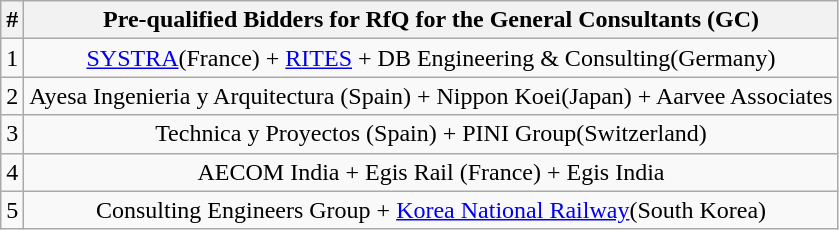<table class="wikitable" style="text-align: center;">
<tr>
<th>#</th>
<th>Pre-qualified Bidders for RfQ for the General Consultants (GC)</th>
</tr>
<tr>
<td>1</td>
<td><a href='#'>SYSTRA</a>(France) + <a href='#'>RITES</a> + DB Engineering & Consulting(Germany)</td>
</tr>
<tr>
<td>2</td>
<td>Ayesa Ingenieria y Arquitectura (Spain) + Nippon Koei(Japan) + Aarvee Associates</td>
</tr>
<tr>
<td>3</td>
<td>Technica y Proyectos (Spain) + PINI Group(Switzerland)</td>
</tr>
<tr>
<td>4</td>
<td>AECOM India + Egis Rail (France) + Egis India</td>
</tr>
<tr>
<td>5</td>
<td>Consulting Engineers Group + <a href='#'>Korea National Railway</a>(South Korea)</td>
</tr>
</table>
